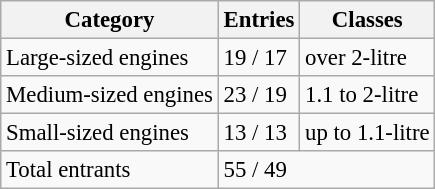<table class="wikitable" style="font-size: 95%;">
<tr>
<th>Category</th>
<th>Entries</th>
<th>Classes</th>
</tr>
<tr>
<td>Large-sized engines</td>
<td>19 / 17</td>
<td>over 2-litre</td>
</tr>
<tr>
<td>Medium-sized engines</td>
<td>23 / 19</td>
<td>1.1 to 2-litre</td>
</tr>
<tr>
<td>Small-sized engines</td>
<td>13 / 13</td>
<td>up to 1.1-litre</td>
</tr>
<tr>
<td>Total entrants</td>
<td colspan=2>55 / 49</td>
</tr>
</table>
